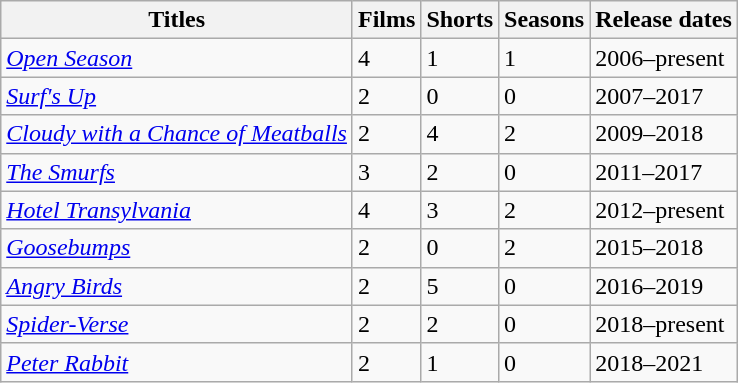<table class="wikitable sortable">
<tr>
<th>Titles</th>
<th>Films</th>
<th>Shorts</th>
<th>Seasons</th>
<th>Release dates</th>
</tr>
<tr>
<td><em><a href='#'>Open Season</a></em></td>
<td>4</td>
<td>1</td>
<td>1</td>
<td>2006–present</td>
</tr>
<tr>
<td><em><a href='#'>Surf's Up</a></em></td>
<td>2</td>
<td>0</td>
<td>0</td>
<td>2007–2017</td>
</tr>
<tr>
<td><em><a href='#'>Cloudy with a Chance of Meatballs</a></em></td>
<td>2</td>
<td>4</td>
<td>2</td>
<td>2009–2018</td>
</tr>
<tr>
<td><em><a href='#'>The Smurfs</a></em></td>
<td>3</td>
<td>2</td>
<td>0</td>
<td>2011–2017</td>
</tr>
<tr>
<td><em><a href='#'>Hotel Transylvania</a></em></td>
<td>4</td>
<td>3</td>
<td>2</td>
<td>2012–present</td>
</tr>
<tr>
<td><em><a href='#'>Goosebumps</a></em></td>
<td>2</td>
<td>0</td>
<td>2</td>
<td>2015–2018</td>
</tr>
<tr>
<td><em><a href='#'>Angry Birds</a></em></td>
<td>2</td>
<td>5</td>
<td>0</td>
<td>2016–2019</td>
</tr>
<tr>
<td><em><a href='#'>Spider-Verse</a></em></td>
<td>2</td>
<td>2</td>
<td>0</td>
<td>2018–present</td>
</tr>
<tr>
<td><em><a href='#'>Peter Rabbit</a></em></td>
<td>2</td>
<td>1</td>
<td>0</td>
<td>2018–2021</td>
</tr>
</table>
